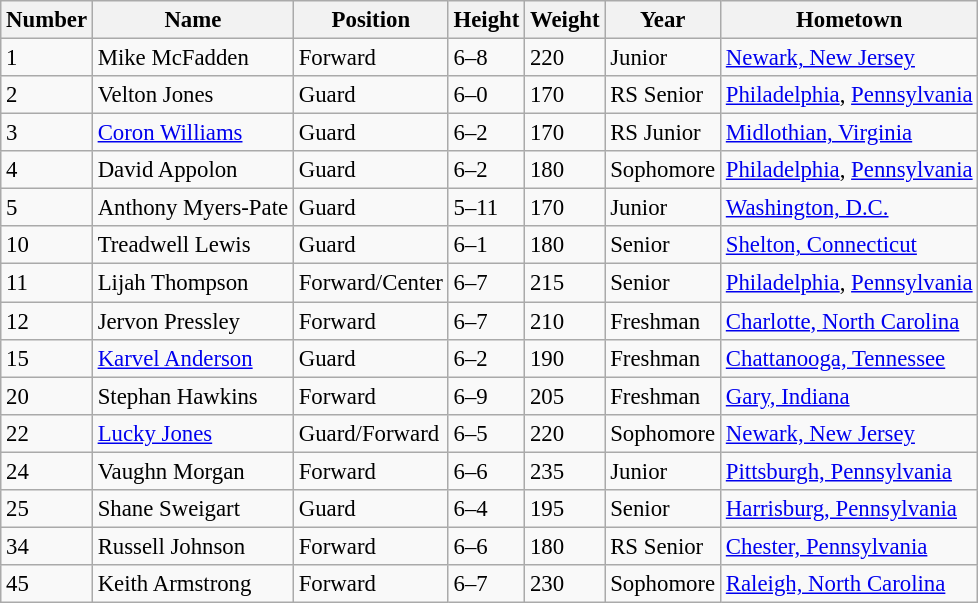<table class="wikitable" style="font-size: 95%;">
<tr>
<th>Number</th>
<th>Name</th>
<th>Position</th>
<th>Height</th>
<th>Weight</th>
<th>Year</th>
<th>Hometown</th>
</tr>
<tr>
<td>1</td>
<td>Mike McFadden</td>
<td>Forward</td>
<td>6–8</td>
<td>220</td>
<td>Junior</td>
<td><a href='#'>Newark, New Jersey</a></td>
</tr>
<tr>
<td>2</td>
<td>Velton Jones</td>
<td>Guard</td>
<td>6–0</td>
<td>170</td>
<td>RS Senior</td>
<td><a href='#'>Philadelphia</a>, <a href='#'>Pennsylvania</a></td>
</tr>
<tr>
<td>3</td>
<td><a href='#'>Coron Williams</a></td>
<td>Guard</td>
<td>6–2</td>
<td>170</td>
<td>RS Junior</td>
<td><a href='#'>Midlothian, Virginia</a></td>
</tr>
<tr>
<td>4</td>
<td>David Appolon</td>
<td>Guard</td>
<td>6–2</td>
<td>180</td>
<td>Sophomore</td>
<td><a href='#'>Philadelphia</a>, <a href='#'>Pennsylvania</a></td>
</tr>
<tr>
<td>5</td>
<td>Anthony Myers-Pate</td>
<td>Guard</td>
<td>5–11</td>
<td>170</td>
<td>Junior</td>
<td><a href='#'>Washington, D.C.</a></td>
</tr>
<tr>
<td>10</td>
<td>Treadwell Lewis</td>
<td>Guard</td>
<td>6–1</td>
<td>180</td>
<td>Senior</td>
<td><a href='#'>Shelton, Connecticut</a></td>
</tr>
<tr>
<td>11</td>
<td>Lijah Thompson</td>
<td>Forward/Center</td>
<td>6–7</td>
<td>215</td>
<td>Senior</td>
<td><a href='#'>Philadelphia</a>, <a href='#'>Pennsylvania</a></td>
</tr>
<tr>
<td>12</td>
<td>Jervon Pressley</td>
<td>Forward</td>
<td>6–7</td>
<td>210</td>
<td>Freshman</td>
<td><a href='#'>Charlotte, North Carolina</a></td>
</tr>
<tr>
<td>15</td>
<td><a href='#'>Karvel Anderson</a></td>
<td>Guard</td>
<td>6–2</td>
<td>190</td>
<td>Freshman</td>
<td><a href='#'>Chattanooga, Tennessee</a></td>
</tr>
<tr>
<td>20</td>
<td>Stephan Hawkins</td>
<td>Forward</td>
<td>6–9</td>
<td>205</td>
<td>Freshman</td>
<td><a href='#'>Gary, Indiana</a></td>
</tr>
<tr>
<td>22</td>
<td><a href='#'>Lucky Jones</a></td>
<td>Guard/Forward</td>
<td>6–5</td>
<td>220</td>
<td>Sophomore</td>
<td><a href='#'>Newark, New Jersey</a></td>
</tr>
<tr>
<td>24</td>
<td>Vaughn Morgan</td>
<td>Forward</td>
<td>6–6</td>
<td>235</td>
<td>Junior</td>
<td><a href='#'>Pittsburgh, Pennsylvania</a></td>
</tr>
<tr>
<td>25</td>
<td>Shane Sweigart</td>
<td>Guard</td>
<td>6–4</td>
<td>195</td>
<td>Senior</td>
<td><a href='#'>Harrisburg, Pennsylvania</a></td>
</tr>
<tr>
<td>34</td>
<td>Russell Johnson</td>
<td>Forward</td>
<td>6–6</td>
<td>180</td>
<td>RS Senior</td>
<td><a href='#'>Chester, Pennsylvania</a></td>
</tr>
<tr>
<td>45</td>
<td>Keith Armstrong</td>
<td>Forward</td>
<td>6–7</td>
<td>230</td>
<td>Sophomore</td>
<td><a href='#'>Raleigh, North Carolina</a></td>
</tr>
</table>
